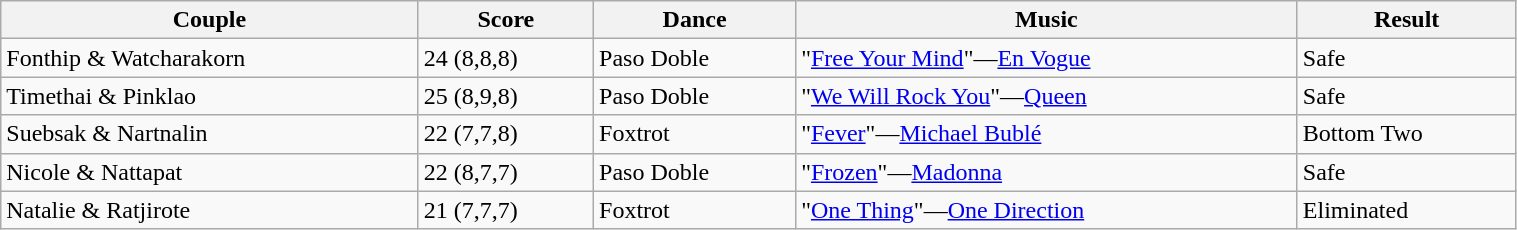<table class="wikitable" style="width:80%;">
<tr>
<th>Couple</th>
<th>Score</th>
<th>Dance</th>
<th>Music</th>
<th>Result</th>
</tr>
<tr>
<td>Fonthip & Watcharakorn</td>
<td>24 (8,8,8)</td>
<td>Paso Doble</td>
<td>"<a href='#'>Free Your Mind</a>"—<a href='#'>En Vogue</a></td>
<td>Safe</td>
</tr>
<tr>
<td>Timethai & Pinklao</td>
<td>25 (8,9,8)</td>
<td>Paso Doble</td>
<td>"<a href='#'>We Will Rock You</a>"—<a href='#'>Queen</a></td>
<td>Safe</td>
</tr>
<tr>
<td>Suebsak & Nartnalin</td>
<td>22 (7,7,8)</td>
<td>Foxtrot</td>
<td>"<a href='#'>Fever</a>"—<a href='#'>Michael Bublé</a></td>
<td>Bottom Two</td>
</tr>
<tr>
<td>Nicole & Nattapat</td>
<td>22 (8,7,7)</td>
<td>Paso Doble</td>
<td>"<a href='#'>Frozen</a>"—<a href='#'>Madonna</a></td>
<td>Safe</td>
</tr>
<tr>
<td>Natalie & Ratjirote</td>
<td>21 (7,7,7)</td>
<td>Foxtrot</td>
<td>"<a href='#'>One Thing</a>"—<a href='#'>One Direction</a></td>
<td>Eliminated</td>
</tr>
</table>
